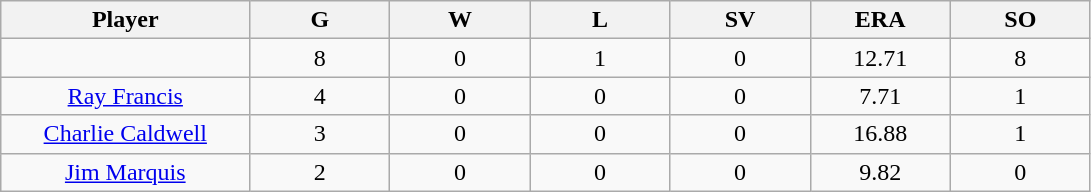<table class="wikitable sortable">
<tr>
<th bgcolor="#DDDDFF" width="16%">Player</th>
<th bgcolor="#DDDDFF" width="9%">G</th>
<th bgcolor="#DDDDFF" width="9%">W</th>
<th bgcolor="#DDDDFF" width="9%">L</th>
<th bgcolor="#DDDDFF" width="9%">SV</th>
<th bgcolor="#DDDDFF" width="9%">ERA</th>
<th bgcolor="#DDDDFF" width="9%">SO</th>
</tr>
<tr align="center">
<td></td>
<td>8</td>
<td>0</td>
<td>1</td>
<td>0</td>
<td>12.71</td>
<td>8</td>
</tr>
<tr align="center">
<td><a href='#'>Ray Francis</a></td>
<td>4</td>
<td>0</td>
<td>0</td>
<td>0</td>
<td>7.71</td>
<td>1</td>
</tr>
<tr align=center>
<td><a href='#'>Charlie Caldwell</a></td>
<td>3</td>
<td>0</td>
<td>0</td>
<td>0</td>
<td>16.88</td>
<td>1</td>
</tr>
<tr align=center>
<td><a href='#'>Jim Marquis</a></td>
<td>2</td>
<td>0</td>
<td>0</td>
<td>0</td>
<td>9.82</td>
<td>0</td>
</tr>
</table>
